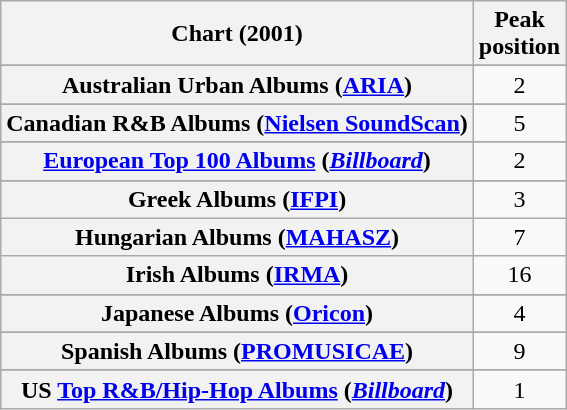<table class="wikitable sortable plainrowheaders" style="text-align:center">
<tr>
<th scope="col">Chart (2001)</th>
<th scope="col">Peak<br>position</th>
</tr>
<tr>
</tr>
<tr>
<th scope="row">Australian Urban Albums (<a href='#'>ARIA</a>)</th>
<td>2</td>
</tr>
<tr>
</tr>
<tr>
</tr>
<tr>
</tr>
<tr>
</tr>
<tr>
<th scope="row">Canadian R&B Albums (<a href='#'>Nielsen SoundScan</a>)</th>
<td style="text-align:center;">5</td>
</tr>
<tr>
</tr>
<tr>
</tr>
<tr>
<th scope="row"><a href='#'>European Top 100 Albums</a> (<em><a href='#'>Billboard</a></em>)</th>
<td>2</td>
</tr>
<tr>
</tr>
<tr>
</tr>
<tr>
</tr>
<tr>
<th scope="row">Greek Albums (<a href='#'>IFPI</a>)</th>
<td>3</td>
</tr>
<tr>
<th scope="row">Hungarian Albums (<a href='#'>MAHASZ</a>)</th>
<td>7</td>
</tr>
<tr>
<th scope="row">Irish Albums (<a href='#'>IRMA</a>)</th>
<td style="text-align:center">16</td>
</tr>
<tr>
</tr>
<tr>
<th scope="row">Japanese Albums (<a href='#'>Oricon</a>)</th>
<td>4</td>
</tr>
<tr>
</tr>
<tr>
</tr>
<tr>
</tr>
<tr>
</tr>
<tr>
<th scope="row">Spanish Albums (<a href='#'>PROMUSICAE</a>)</th>
<td>9</td>
</tr>
<tr>
</tr>
<tr>
</tr>
<tr>
</tr>
<tr>
</tr>
<tr>
</tr>
<tr>
<th scope="row">US <a href='#'>Top R&B/Hip-Hop Albums</a> (<a href='#'><em>Billboard</em></a>)</th>
<td>1</td>
</tr>
</table>
